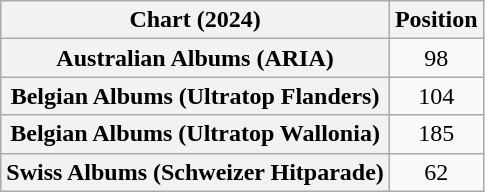<table class="wikitable sortable plainrowheaders" style="text-align:center">
<tr>
<th scope="col">Chart (2024)</th>
<th scope="col">Position</th>
</tr>
<tr>
<th scope="row">Australian Albums (ARIA)</th>
<td>98</td>
</tr>
<tr>
<th scope="row">Belgian Albums (Ultratop Flanders)</th>
<td>104</td>
</tr>
<tr>
<th scope="row">Belgian Albums (Ultratop Wallonia)</th>
<td>185</td>
</tr>
<tr>
<th scope="row">Swiss Albums (Schweizer Hitparade)</th>
<td>62</td>
</tr>
</table>
